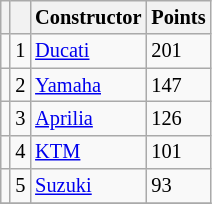<table class="wikitable" style="font-size: 85%;">
<tr>
<th></th>
<th></th>
<th>Constructor</th>
<th>Points</th>
</tr>
<tr>
<td></td>
<td align=center>1</td>
<td> <a href='#'>Ducati</a></td>
<td align=left>201</td>
</tr>
<tr>
<td></td>
<td align=center>2</td>
<td> <a href='#'>Yamaha</a></td>
<td align=left>147</td>
</tr>
<tr>
<td></td>
<td align=center>3</td>
<td> <a href='#'>Aprilia</a></td>
<td align=left>126</td>
</tr>
<tr>
<td></td>
<td align=center>4</td>
<td> <a href='#'>KTM</a></td>
<td align=left>101</td>
</tr>
<tr>
<td></td>
<td align=center>5</td>
<td> <a href='#'>Suzuki</a></td>
<td align=left>93</td>
</tr>
<tr>
</tr>
</table>
